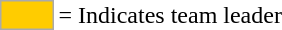<table>
<tr>
<td style="background-color:#FFCC00; border:1px solid #aaaaaa; width:2em;"></td>
<td>= Indicates team leader</td>
</tr>
</table>
